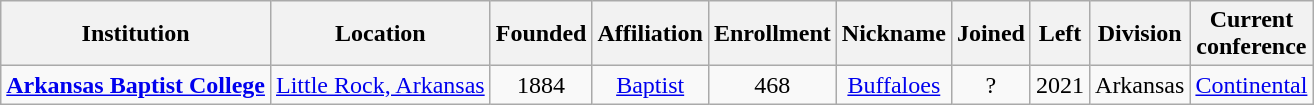<table class="wikitable sortable" style="text-align:center">
<tr>
<th>Institution</th>
<th>Location</th>
<th>Founded</th>
<th>Affiliation</th>
<th>Enrollment</th>
<th>Nickname</th>
<th>Joined</th>
<th>Left</th>
<th>Division</th>
<th>Current<br>conference</th>
</tr>
<tr>
<td><strong><a href='#'>Arkansas Baptist College</a></strong></td>
<td><a href='#'>Little Rock, Arkansas</a></td>
<td>1884</td>
<td><a href='#'>Baptist</a></td>
<td>468</td>
<td><a href='#'>Buffaloes</a></td>
<td>?</td>
<td>2021</td>
<td>Arkansas</td>
<td><a href='#'>Continental</a></td>
</tr>
</table>
